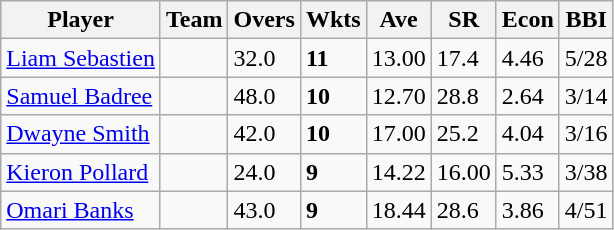<table class="wikitable">
<tr>
<th>Player</th>
<th>Team</th>
<th>Overs</th>
<th>Wkts</th>
<th>Ave</th>
<th>SR</th>
<th>Econ</th>
<th>BBI</th>
</tr>
<tr>
<td><a href='#'>Liam Sebastien</a></td>
<td></td>
<td>32.0</td>
<td><strong>11</strong></td>
<td>13.00</td>
<td>17.4</td>
<td>4.46</td>
<td>5/28</td>
</tr>
<tr>
<td><a href='#'>Samuel Badree</a></td>
<td></td>
<td>48.0</td>
<td><strong>10</strong></td>
<td>12.70</td>
<td>28.8</td>
<td>2.64</td>
<td>3/14</td>
</tr>
<tr>
<td><a href='#'>Dwayne Smith</a></td>
<td></td>
<td>42.0</td>
<td><strong>10</strong></td>
<td>17.00</td>
<td>25.2</td>
<td>4.04</td>
<td>3/16</td>
</tr>
<tr>
<td><a href='#'>Kieron Pollard</a></td>
<td></td>
<td>24.0</td>
<td><strong>9</strong></td>
<td>14.22</td>
<td>16.00</td>
<td>5.33</td>
<td>3/38</td>
</tr>
<tr>
<td><a href='#'>Omari Banks</a></td>
<td></td>
<td>43.0</td>
<td><strong>9</strong></td>
<td>18.44</td>
<td>28.6</td>
<td>3.86</td>
<td>4/51</td>
</tr>
</table>
